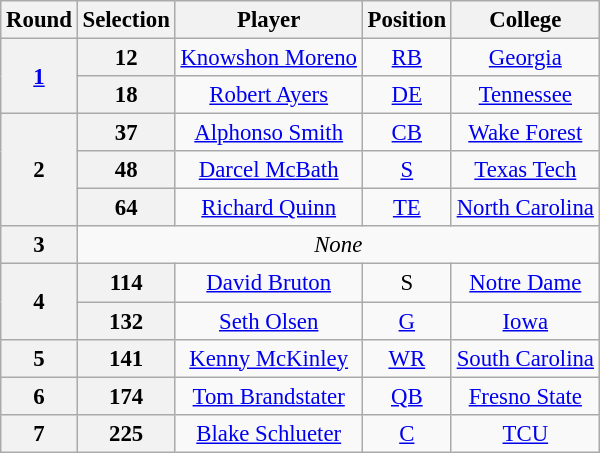<table class="wikitable" style="font-size: 95%; text-align: center;">
<tr>
<th>Round</th>
<th>Selection</th>
<th>Player</th>
<th>Position</th>
<th>College</th>
</tr>
<tr>
<th rowspan="2"><a href='#'>1</a></th>
<th>12</th>
<td><a href='#'>Knowshon Moreno</a></td>
<td><a href='#'>RB</a></td>
<td><a href='#'>Georgia</a></td>
</tr>
<tr>
<th>18</th>
<td><a href='#'>Robert Ayers</a></td>
<td><a href='#'>DE</a></td>
<td><a href='#'>Tennessee</a></td>
</tr>
<tr>
<th rowspan="3">2</th>
<th>37</th>
<td><a href='#'>Alphonso Smith</a></td>
<td><a href='#'>CB</a></td>
<td><a href='#'>Wake Forest</a></td>
</tr>
<tr>
<th>48</th>
<td><a href='#'>Darcel McBath</a></td>
<td><a href='#'>S</a></td>
<td><a href='#'>Texas Tech</a></td>
</tr>
<tr>
<th>64</th>
<td><a href='#'>Richard Quinn</a></td>
<td><a href='#'>TE</a></td>
<td><a href='#'>North Carolina</a></td>
</tr>
<tr>
<th>3</th>
<td colspan="4"><em>None</em></td>
</tr>
<tr>
<th rowspan="2">4</th>
<th>114</th>
<td><a href='#'>David Bruton</a></td>
<td>S</td>
<td><a href='#'>Notre Dame</a></td>
</tr>
<tr>
<th>132</th>
<td><a href='#'>Seth Olsen</a></td>
<td><a href='#'>G</a></td>
<td><a href='#'>Iowa</a></td>
</tr>
<tr>
<th>5</th>
<th>141</th>
<td><a href='#'>Kenny McKinley</a></td>
<td><a href='#'>WR</a></td>
<td><a href='#'>South Carolina</a></td>
</tr>
<tr>
<th>6</th>
<th>174</th>
<td><a href='#'>Tom Brandstater</a></td>
<td><a href='#'>QB</a></td>
<td><a href='#'>Fresno State</a></td>
</tr>
<tr>
<th>7</th>
<th>225</th>
<td><a href='#'>Blake Schlueter</a></td>
<td><a href='#'>C</a></td>
<td style="text-align:center;"><a href='#'>TCU</a></td>
</tr>
</table>
